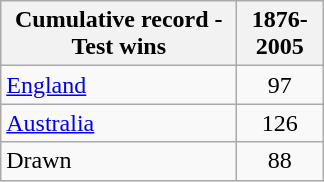<table class="wikitable" style="text-align:center;">
<tr>
<th width="150">Cumulative record - Test wins</th>
<th width="50">1876-2005</th>
</tr>
<tr>
<td style="text-align:left;"><a href='#'>England</a></td>
<td>97</td>
</tr>
<tr>
<td style="text-align:left;"><a href='#'>Australia</a></td>
<td>126</td>
</tr>
<tr>
<td style="text-align:left;">Drawn</td>
<td>88</td>
</tr>
</table>
